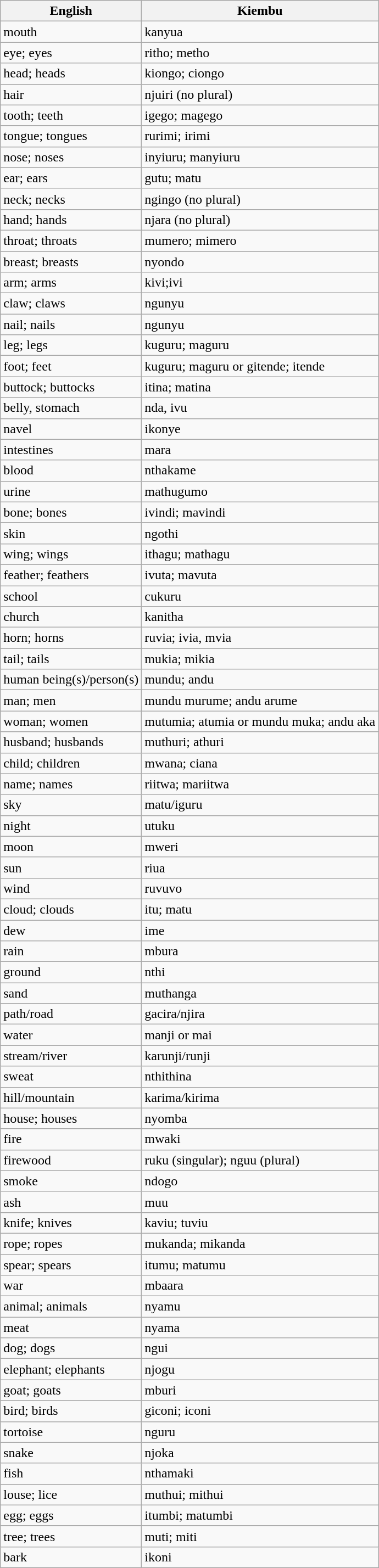<table class="wikitable sortable mw-collapsible">
<tr>
<th><strong>English</strong></th>
<th><strong>Kiembu</strong></th>
</tr>
<tr>
<td>mouth</td>
<td>kanyua</td>
</tr>
<tr>
<td>eye; eyes</td>
<td>ritho; metho</td>
</tr>
<tr>
<td>head; heads</td>
<td>kiongo; ciongo</td>
</tr>
<tr>
<td>hair</td>
<td>njuiri (no plural)</td>
</tr>
<tr>
<td>tooth; teeth</td>
<td>igego; magego</td>
</tr>
<tr>
<td>tongue; tongues</td>
<td>rurimi; irimi</td>
</tr>
<tr>
<td>nose; noses</td>
<td>inyiuru; manyiuru</td>
</tr>
<tr>
<td>ear; ears</td>
<td>gutu; matu</td>
</tr>
<tr>
<td>neck; necks</td>
<td>ngingo (no plural)</td>
</tr>
<tr>
<td>hand; hands</td>
<td>njara (no plural)</td>
</tr>
<tr>
<td>throat; throats</td>
<td>mumero; mimero</td>
</tr>
<tr>
<td>breast; breasts</td>
<td>nyondo</td>
</tr>
<tr>
<td>arm; arms</td>
<td>kivi;ivi</td>
</tr>
<tr>
<td>claw; claws</td>
<td>ngunyu</td>
</tr>
<tr>
<td>nail; nails</td>
<td>ngunyu</td>
</tr>
<tr>
<td>leg; legs</td>
<td>kuguru; maguru</td>
</tr>
<tr>
<td>foot; feet</td>
<td>kuguru; maguru or gitende; itende</td>
</tr>
<tr>
<td>buttock; buttocks</td>
<td>itina; matina</td>
</tr>
<tr>
<td>belly, stomach</td>
<td>nda, ivu</td>
</tr>
<tr>
<td>navel</td>
<td>ikonye</td>
</tr>
<tr>
<td>intestines</td>
<td>mara</td>
</tr>
<tr>
<td>blood</td>
<td>nthakame</td>
</tr>
<tr>
<td>urine</td>
<td>mathugumo</td>
</tr>
<tr>
<td>bone; bones</td>
<td>ivindi; mavindi</td>
</tr>
<tr>
<td>skin</td>
<td>ngothi</td>
</tr>
<tr>
<td>wing; wings</td>
<td>ithagu; mathagu</td>
</tr>
<tr>
<td>feather; feathers</td>
<td>ivuta; mavuta</td>
</tr>
<tr>
<td>school</td>
<td>cukuru</td>
</tr>
<tr>
<td>church</td>
<td>kanitha</td>
</tr>
<tr>
<td>horn; horns</td>
<td>ruvia; ivia, mvia</td>
</tr>
<tr>
<td>tail; tails</td>
<td>mukia; mikia</td>
</tr>
<tr>
<td>human being(s)/person(s)</td>
<td>mundu; andu</td>
</tr>
<tr>
<td>man; men</td>
<td>mundu murume; andu arume</td>
</tr>
<tr>
<td>woman; women</td>
<td>mutumia; atumia or mundu muka; andu aka</td>
</tr>
<tr>
<td>husband; husbands</td>
<td>muthuri; athuri</td>
</tr>
<tr>
<td>child; children</td>
<td>mwana; ciana</td>
</tr>
<tr>
<td>name; names</td>
<td>riitwa; mariitwa</td>
</tr>
<tr>
<td>sky</td>
<td>matu/iguru</td>
</tr>
<tr>
<td>night</td>
<td>utuku</td>
</tr>
<tr>
<td>moon</td>
<td>mweri</td>
</tr>
<tr>
<td>sun</td>
<td>riua</td>
</tr>
<tr>
<td>wind</td>
<td>ruvuvo</td>
</tr>
<tr>
<td>cloud; clouds</td>
<td>itu; matu</td>
</tr>
<tr>
<td>dew</td>
<td>ime</td>
</tr>
<tr>
<td>rain</td>
<td>mbura</td>
</tr>
<tr>
<td>ground</td>
<td>nthi</td>
</tr>
<tr>
<td>sand</td>
<td>muthanga</td>
</tr>
<tr>
<td>path/road</td>
<td>gacira/njira</td>
</tr>
<tr>
<td>water</td>
<td>manji or mai</td>
</tr>
<tr>
<td>stream/river</td>
<td>karunji/runji</td>
</tr>
<tr>
<td>sweat</td>
<td>nthithina</td>
</tr>
<tr>
<td>hill/mountain</td>
<td>karima/kirima</td>
</tr>
<tr>
<td>house; houses</td>
<td>nyomba</td>
</tr>
<tr>
<td>fire</td>
<td>mwaki</td>
</tr>
<tr>
<td>firewood</td>
<td>ruku (singular); nguu (plural)</td>
</tr>
<tr>
<td>smoke</td>
<td>ndogo</td>
</tr>
<tr>
<td>ash</td>
<td>muu</td>
</tr>
<tr>
<td>knife; knives</td>
<td>kaviu; tuviu</td>
</tr>
<tr>
<td>rope; ropes</td>
<td>mukanda; mikanda</td>
</tr>
<tr>
<td>spear; spears</td>
<td>itumu; matumu</td>
</tr>
<tr>
<td>war</td>
<td>mbaara</td>
</tr>
<tr>
<td>animal; animals</td>
<td>nyamu</td>
</tr>
<tr>
<td>meat</td>
<td>nyama</td>
</tr>
<tr>
<td>dog; dogs</td>
<td>ngui</td>
</tr>
<tr>
<td>elephant; elephants</td>
<td>njogu</td>
</tr>
<tr>
<td>goat; goats</td>
<td>mburi</td>
</tr>
<tr>
<td>bird; birds</td>
<td>giconi; iconi</td>
</tr>
<tr>
<td>tortoise</td>
<td>nguru</td>
</tr>
<tr>
<td>snake</td>
<td>njoka</td>
</tr>
<tr>
<td>fish</td>
<td>nthamaki</td>
</tr>
<tr>
<td>louse; lice</td>
<td>muthui; mithui</td>
</tr>
<tr>
<td>egg; eggs</td>
<td>itumbi; matumbi</td>
</tr>
<tr>
<td>tree; trees</td>
<td>muti; miti</td>
</tr>
<tr>
<td>bark</td>
<td>ikoni</td>
</tr>
</table>
